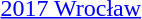<table>
<tr>
<td><a href='#'>2017 Wrocław</a></td>
<td></td>
<td></td>
<td></td>
</tr>
</table>
